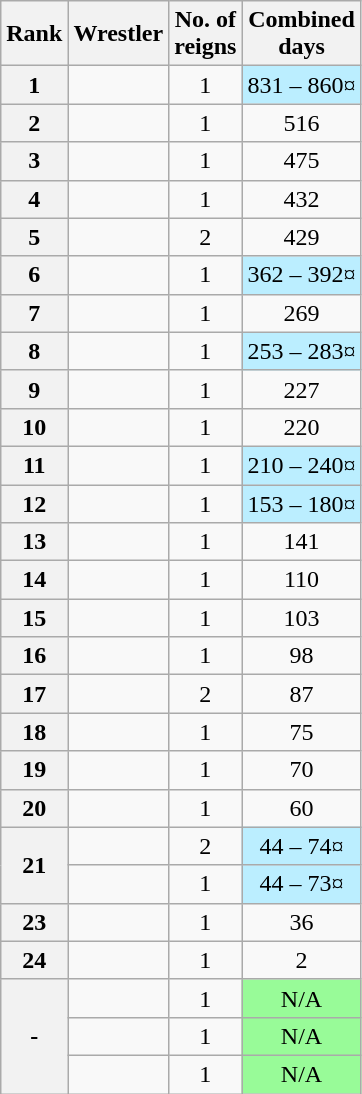<table class="wikitable sortable" style="text-align: center">
<tr>
<th>Rank</th>
<th>Wrestler</th>
<th>No. of<br>reigns</th>
<th>Combined<br>days</th>
</tr>
<tr>
<th>1</th>
<td></td>
<td>1</td>
<td style="background-color:#bbeeff">831 – 860¤</td>
</tr>
<tr>
<th>2</th>
<td></td>
<td>1</td>
<td>516</td>
</tr>
<tr>
<th>3</th>
<td></td>
<td>1</td>
<td>475</td>
</tr>
<tr>
<th>4</th>
<td></td>
<td>1</td>
<td>432</td>
</tr>
<tr>
<th>5</th>
<td></td>
<td>2</td>
<td>429</td>
</tr>
<tr>
<th>6</th>
<td></td>
<td>1</td>
<td style="background-color:#bbeeff">362 – 392¤</td>
</tr>
<tr>
<th>7</th>
<td></td>
<td>1</td>
<td>269</td>
</tr>
<tr>
<th>8</th>
<td></td>
<td>1</td>
<td style="background-color:#bbeeff">253 – 283¤</td>
</tr>
<tr>
<th>9</th>
<td></td>
<td>1</td>
<td>227</td>
</tr>
<tr>
<th>10</th>
<td></td>
<td>1</td>
<td>220</td>
</tr>
<tr>
<th>11</th>
<td></td>
<td>1</td>
<td style="background-color:#bbeeff">210 – 240¤</td>
</tr>
<tr>
<th>12</th>
<td></td>
<td>1</td>
<td style="background-color:#bbeeff">153 – 180¤</td>
</tr>
<tr>
<th>13</th>
<td></td>
<td>1</td>
<td>141</td>
</tr>
<tr>
<th>14</th>
<td></td>
<td>1</td>
<td>110</td>
</tr>
<tr>
<th>15</th>
<td></td>
<td>1</td>
<td>103</td>
</tr>
<tr>
<th>16</th>
<td></td>
<td>1</td>
<td>98</td>
</tr>
<tr>
<th>17</th>
<td></td>
<td>2</td>
<td>87</td>
</tr>
<tr>
<th>18</th>
<td></td>
<td>1</td>
<td>75</td>
</tr>
<tr>
<th>19</th>
<td></td>
<td>1</td>
<td>70</td>
</tr>
<tr>
<th>20</th>
<td></td>
<td>1</td>
<td>60</td>
</tr>
<tr>
<th rowspan=2>21</th>
<td></td>
<td>2</td>
<td style="background-color:#bbeeff">44 – 74¤</td>
</tr>
<tr>
<td></td>
<td>1</td>
<td style="background-color:#bbeeff">44 – 73¤</td>
</tr>
<tr>
<th>23</th>
<td></td>
<td>1</td>
<td>36</td>
</tr>
<tr>
<th>24</th>
<td></td>
<td>1</td>
<td>2</td>
</tr>
<tr>
<th rowspan=3>-</th>
<td></td>
<td>1</td>
<td style="background-color:#98FB98">N/A</td>
</tr>
<tr>
<td></td>
<td>1</td>
<td style="background-color:#98FB98">N/A</td>
</tr>
<tr>
<td></td>
<td>1</td>
<td style="background-color:#98FB98">N/A</td>
</tr>
</table>
